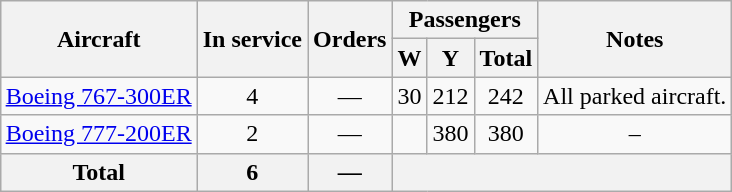<table class="wikitable" style="margin:0.5em auto; text-align:center">
<tr>
<th rowspan=2>Aircraft</th>
<th rowspan=2>In service</th>
<th rowspan=2>Orders</th>
<th colspan=3>Passengers</th>
<th rowspan=2>Notes</th>
</tr>
<tr>
<th><abbr>W</abbr></th>
<th><abbr>Y</abbr></th>
<th>Total</th>
</tr>
<tr>
<td><a href='#'>Boeing 767-300ER</a></td>
<td>4</td>
<td>—</td>
<td>30</td>
<td>212</td>
<td>242</td>
<td>All parked aircraft.</td>
</tr>
<tr>
<td><a href='#'>Boeing 777-200ER</a></td>
<td>2</td>
<td>—</td>
<td></td>
<td>380</td>
<td>380</td>
<td>–</td>
</tr>
<tr>
<th>Total</th>
<th>6</th>
<th>—</th>
<th colspan="4"></th>
</tr>
</table>
